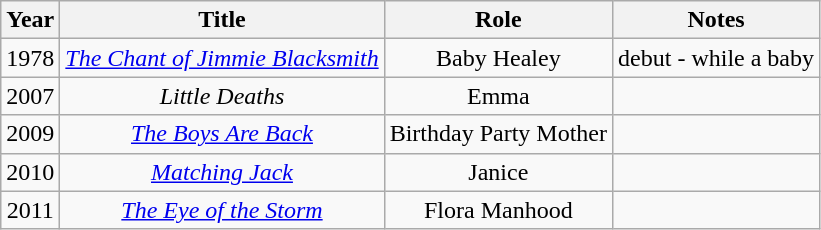<table class="wikitable sortable" style="text-align:center;" >
<tr>
<th scope="col">Year</th>
<th scope="col">Title</th>
<th scope="col">Role</th>
<th scope="col" class="unsortable">Notes</th>
</tr>
<tr>
<td>1978</td>
<td><em><a href='#'>The Chant of Jimmie Blacksmith</a></em></td>
<td>Baby Healey</td>
<td>debut - while a baby</td>
</tr>
<tr>
<td>2007</td>
<td><em>Little Deaths</em></td>
<td>Emma</td>
<td></td>
</tr>
<tr>
<td>2009</td>
<td><em><a href='#'>The Boys Are Back</a></em></td>
<td>Birthday Party Mother</td>
<td></td>
</tr>
<tr>
<td>2010</td>
<td><em><a href='#'>Matching Jack</a></em></td>
<td>Janice</td>
<td></td>
</tr>
<tr>
<td>2011</td>
<td><em><a href='#'>The Eye of the Storm</a></em></td>
<td>Flora Manhood</td>
<td></td>
</tr>
</table>
